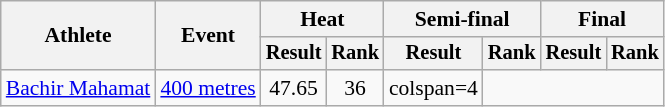<table class="wikitable" style="font-size:90%">
<tr>
<th rowspan="2">Athlete</th>
<th rowspan="2">Event</th>
<th colspan="2">Heat</th>
<th colspan="2">Semi-final</th>
<th colspan="2">Final</th>
</tr>
<tr style="font-size:95%">
<th>Result</th>
<th>Rank</th>
<th>Result</th>
<th>Rank</th>
<th>Result</th>
<th>Rank</th>
</tr>
<tr style=text-align:center>
<td style=text-align:left><a href='#'>Bachir Mahamat</a></td>
<td style=text-align:left><a href='#'>400 metres</a></td>
<td>47.65</td>
<td>36</td>
<td>colspan=4 </td>
</tr>
</table>
